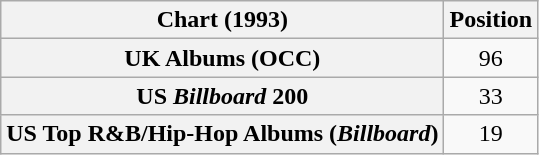<table class="wikitable sortable plainrowheaders" style="text-align:center">
<tr>
<th scope="col">Chart (1993)</th>
<th scope="col">Position</th>
</tr>
<tr>
<th scope="row">UK Albums (OCC)</th>
<td>96</td>
</tr>
<tr>
<th scope="row">US <em>Billboard</em> 200</th>
<td>33</td>
</tr>
<tr>
<th scope="row">US Top R&B/Hip-Hop Albums (<em>Billboard</em>)</th>
<td>19</td>
</tr>
</table>
